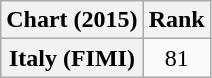<table class="wikitable plainrowheaders">
<tr>
<th>Chart (2015)</th>
<th>Rank</th>
</tr>
<tr>
<th scope="row">Italy (FIMI)</th>
<td style="text-align:center;">81</td>
</tr>
</table>
